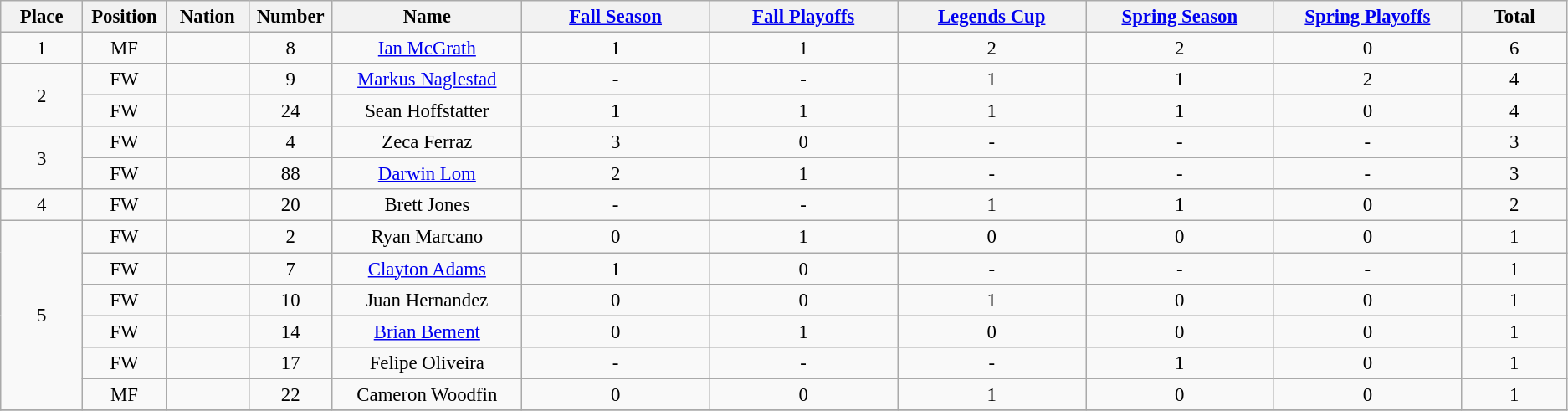<table class="wikitable" style="font-size: 95%; text-align: center;">
<tr>
<th width=60>Place</th>
<th width=60>Position</th>
<th width=60>Nation</th>
<th width=60>Number</th>
<th width=150>Name</th>
<th width=150><a href='#'>Fall Season</a></th>
<th width=150><a href='#'>Fall Playoffs</a></th>
<th width=150><a href='#'>Legends Cup</a></th>
<th width=150><a href='#'>Spring Season</a></th>
<th width=150><a href='#'>Spring Playoffs</a></th>
<th width=80><strong>Total</strong></th>
</tr>
<tr>
<td>1</td>
<td>MF</td>
<td></td>
<td>8</td>
<td><a href='#'>Ian McGrath</a></td>
<td>1</td>
<td>1</td>
<td>2</td>
<td>2</td>
<td>0</td>
<td>6</td>
</tr>
<tr>
<td rowspan="2">2</td>
<td>FW</td>
<td></td>
<td>9</td>
<td><a href='#'>Markus Naglestad</a></td>
<td>-</td>
<td>-</td>
<td>1</td>
<td>1</td>
<td>2</td>
<td>4</td>
</tr>
<tr>
<td>FW</td>
<td></td>
<td>24</td>
<td>Sean Hoffstatter</td>
<td>1</td>
<td>1</td>
<td>1</td>
<td>1</td>
<td>0</td>
<td>4</td>
</tr>
<tr>
<td rowspan="2">3</td>
<td>FW</td>
<td></td>
<td>4</td>
<td>Zeca Ferraz</td>
<td>3</td>
<td>0</td>
<td>-</td>
<td>-</td>
<td>-</td>
<td>3</td>
</tr>
<tr>
<td>FW</td>
<td></td>
<td>88</td>
<td><a href='#'>Darwin Lom</a></td>
<td>2</td>
<td>1</td>
<td>-</td>
<td>-</td>
<td>-</td>
<td>3</td>
</tr>
<tr>
<td>4</td>
<td>FW</td>
<td></td>
<td>20</td>
<td>Brett Jones</td>
<td>-</td>
<td>-</td>
<td>1</td>
<td>1</td>
<td>0</td>
<td>2</td>
</tr>
<tr>
<td rowspan="6">5</td>
<td>FW</td>
<td></td>
<td>2</td>
<td>Ryan Marcano</td>
<td>0</td>
<td>1</td>
<td>0</td>
<td>0</td>
<td>0</td>
<td>1</td>
</tr>
<tr>
<td>FW</td>
<td></td>
<td>7</td>
<td><a href='#'>Clayton Adams</a></td>
<td>1</td>
<td>0</td>
<td>-</td>
<td>-</td>
<td>-</td>
<td>1</td>
</tr>
<tr>
<td>FW</td>
<td></td>
<td>10</td>
<td>Juan Hernandez</td>
<td>0</td>
<td>0</td>
<td>1</td>
<td>0</td>
<td>0</td>
<td>1</td>
</tr>
<tr>
<td>FW</td>
<td></td>
<td>14</td>
<td><a href='#'>Brian Bement</a></td>
<td>0</td>
<td>1</td>
<td>0</td>
<td>0</td>
<td>0</td>
<td>1</td>
</tr>
<tr>
<td>FW</td>
<td></td>
<td>17</td>
<td>Felipe Oliveira</td>
<td>-</td>
<td>-</td>
<td>-</td>
<td>1</td>
<td>0</td>
<td>1</td>
</tr>
<tr>
<td>MF</td>
<td></td>
<td>22</td>
<td>Cameron Woodfin</td>
<td>0</td>
<td>0</td>
<td>1</td>
<td>0</td>
<td>0</td>
<td>1</td>
</tr>
<tr>
</tr>
</table>
